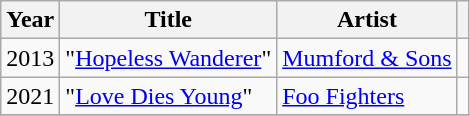<table class="wikitable">
<tr>
<th>Year</th>
<th>Title</th>
<th>Artist</th>
<th class="unsortable"></th>
</tr>
<tr>
<td>2013</td>
<td>"<a href='#'>Hopeless Wanderer</a>"</td>
<td><a href='#'>Mumford & Sons</a></td>
<td></td>
</tr>
<tr>
<td>2021</td>
<td>"<a href='#'>Love Dies Young</a>"</td>
<td><a href='#'>Foo Fighters</a></td>
<td></td>
</tr>
<tr>
</tr>
</table>
